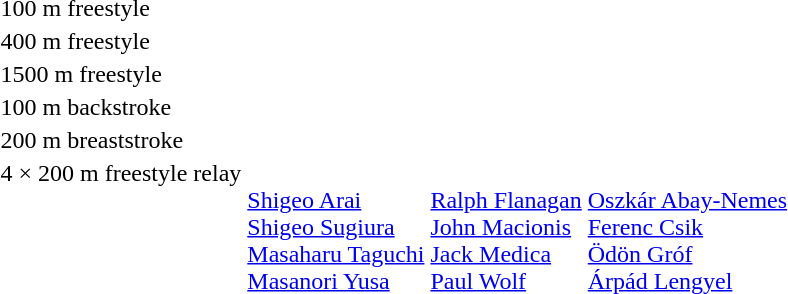<table>
<tr>
<td>100 m freestyle<br></td>
<td></td>
<td></td>
<td></td>
</tr>
<tr>
<td>400 m freestyle<br></td>
<td></td>
<td></td>
<td></td>
</tr>
<tr>
<td>1500 m freestyle<br></td>
<td></td>
<td></td>
<td></td>
</tr>
<tr>
<td>100 m backstroke<br></td>
<td></td>
<td></td>
<td></td>
</tr>
<tr>
<td>200 m breaststroke<br></td>
<td></td>
<td></td>
<td></td>
</tr>
<tr valign="top">
<td>4 × 200 m freestyle relay<br></td>
<td><br><a href='#'>Shigeo Arai</a><br><a href='#'>Shigeo Sugiura</a><br><a href='#'>Masaharu Taguchi</a><br><a href='#'>Masanori Yusa</a></td>
<td><br><a href='#'>Ralph Flanagan</a><br><a href='#'>John Macionis</a><br><a href='#'>Jack Medica</a><br><a href='#'>Paul Wolf</a></td>
<td><br><a href='#'>Oszkár Abay-Nemes</a><br><a href='#'>Ferenc Csik</a><br><a href='#'>Ödön Gróf</a><br><a href='#'>Árpád Lengyel</a></td>
</tr>
</table>
